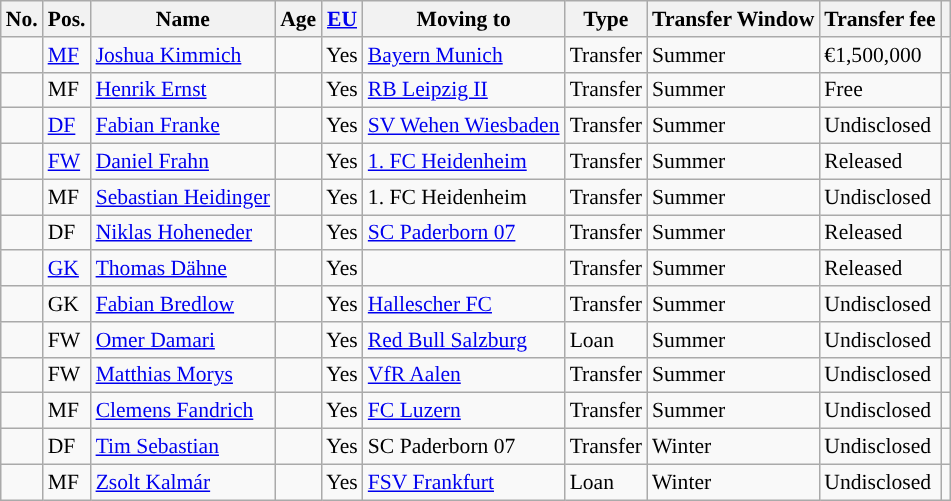<table class="wikitable" Style="font-size:90%">
<tr>
<th>No.</th>
<th>Pos.</th>
<th>Name</th>
<th>Age</th>
<th><a href='#'>EU</a></th>
<th>Moving to</th>
<th>Type</th>
<th>Transfer Window</th>
<th>Transfer fee</th>
<th></th>
</tr>
<tr>
<td></td>
<td><a href='#'>MF</a></td>
<td> <a href='#'>Joshua Kimmich</a></td>
<td></td>
<td>Yes</td>
<td><a href='#'>Bayern Munich</a></td>
<td>Transfer</td>
<td>Summer</td>
<td>€1,500,000</td>
<td></td>
</tr>
<tr>
<td></td>
<td>MF</td>
<td> <a href='#'>Henrik Ernst</a></td>
<td></td>
<td>Yes</td>
<td><a href='#'>RB Leipzig II</a></td>
<td>Transfer</td>
<td>Summer</td>
<td>Free</td>
<td></td>
</tr>
<tr>
<td></td>
<td><a href='#'>DF</a></td>
<td> <a href='#'>Fabian Franke</a></td>
<td></td>
<td>Yes</td>
<td><a href='#'>SV Wehen Wiesbaden</a></td>
<td>Transfer</td>
<td>Summer</td>
<td>Undisclosed</td>
<td></td>
</tr>
<tr>
<td></td>
<td><a href='#'>FW</a></td>
<td> <a href='#'>Daniel Frahn</a></td>
<td></td>
<td>Yes</td>
<td><a href='#'>1. FC Heidenheim</a></td>
<td>Transfer</td>
<td>Summer</td>
<td>Released</td>
<td></td>
</tr>
<tr>
<td></td>
<td>MF</td>
<td> <a href='#'>Sebastian Heidinger</a></td>
<td></td>
<td>Yes</td>
<td>1. FC Heidenheim</td>
<td>Transfer</td>
<td>Summer</td>
<td>Undisclosed</td>
<td></td>
</tr>
<tr>
<td></td>
<td>DF</td>
<td> <a href='#'>Niklas Hoheneder</a></td>
<td></td>
<td>Yes</td>
<td><a href='#'>SC Paderborn 07</a></td>
<td>Transfer</td>
<td>Summer</td>
<td>Released</td>
<td></td>
</tr>
<tr>
<td></td>
<td><a href='#'>GK</a></td>
<td> <a href='#'>Thomas Dähne</a></td>
<td></td>
<td>Yes</td>
<td></td>
<td>Transfer</td>
<td>Summer</td>
<td>Released</td>
<td></td>
</tr>
<tr>
<td></td>
<td>GK</td>
<td> <a href='#'>Fabian Bredlow</a></td>
<td></td>
<td>Yes</td>
<td><a href='#'>Hallescher FC</a></td>
<td>Transfer</td>
<td>Summer</td>
<td>Undisclosed</td>
<td></td>
</tr>
<tr>
<td></td>
<td>FW</td>
<td> <a href='#'>Omer Damari</a></td>
<td></td>
<td>Yes</td>
<td><a href='#'>Red Bull Salzburg</a></td>
<td>Loan</td>
<td>Summer</td>
<td>Undisclosed</td>
<td></td>
</tr>
<tr>
<td></td>
<td>FW</td>
<td> <a href='#'>Matthias Morys</a></td>
<td></td>
<td>Yes</td>
<td><a href='#'>VfR Aalen</a></td>
<td>Transfer</td>
<td>Summer</td>
<td>Undisclosed</td>
<td></td>
</tr>
<tr>
<td></td>
<td>MF</td>
<td> <a href='#'>Clemens Fandrich</a></td>
<td></td>
<td>Yes</td>
<td><a href='#'>FC Luzern</a></td>
<td>Transfer</td>
<td>Summer</td>
<td>Undisclosed</td>
<td></td>
</tr>
<tr>
<td></td>
<td>DF</td>
<td> <a href='#'>Tim Sebastian</a></td>
<td></td>
<td>Yes</td>
<td>SC Paderborn 07</td>
<td>Transfer</td>
<td>Winter</td>
<td>Undisclosed</td>
<td></td>
</tr>
<tr>
<td></td>
<td>MF</td>
<td> <a href='#'>Zsolt Kalmár</a></td>
<td></td>
<td>Yes</td>
<td><a href='#'>FSV Frankfurt</a></td>
<td>Loan</td>
<td>Winter</td>
<td>Undisclosed</td>
<td></td>
</tr>
</table>
